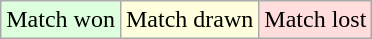<table class="wikitable">
<tr bgcolor="#ddffdd">
<td>Match won</td>
<td bgcolor="#ffffdd">Match drawn</td>
<td bgcolor="#ffdddd">Match lost</td>
</tr>
</table>
